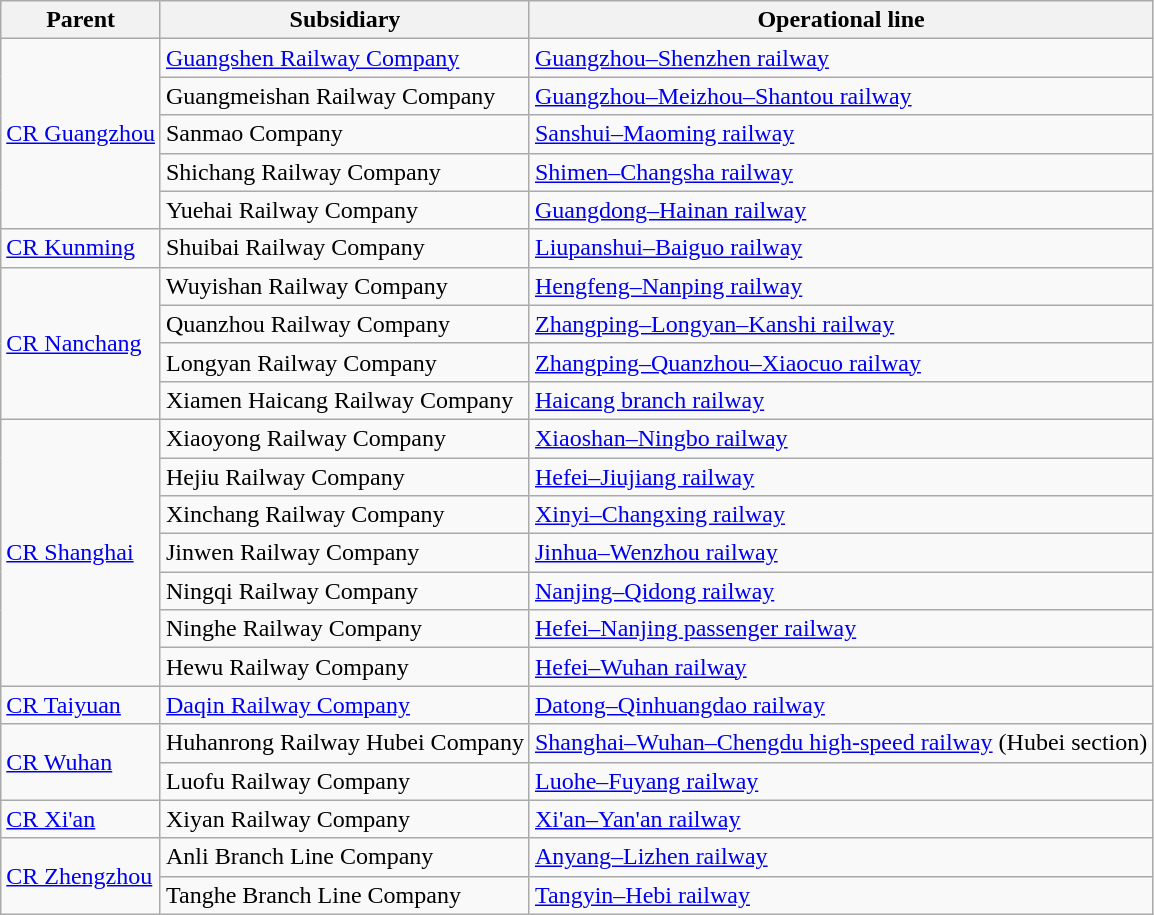<table class="wikitable">
<tr>
<th>Parent</th>
<th>Subsidiary</th>
<th>Operational line</th>
</tr>
<tr>
<td rowspan="5"><a href='#'>CR Guangzhou</a></td>
<td><a href='#'>Guangshen Railway Company</a></td>
<td><a href='#'>Guangzhou–Shenzhen railway</a></td>
</tr>
<tr>
<td>Guangmeishan Railway Company</td>
<td><a href='#'>Guangzhou–Meizhou–Shantou railway</a></td>
</tr>
<tr>
<td>Sanmao Company</td>
<td><a href='#'>Sanshui–Maoming railway</a></td>
</tr>
<tr>
<td>Shichang Railway Company</td>
<td><a href='#'>Shimen–Changsha railway</a></td>
</tr>
<tr>
<td>Yuehai Railway Company</td>
<td><a href='#'>Guangdong–Hainan railway</a></td>
</tr>
<tr>
<td><a href='#'>CR Kunming</a></td>
<td>Shuibai Railway Company</td>
<td><a href='#'>Liupanshui–Baiguo railway</a></td>
</tr>
<tr>
<td rowspan="4"><a href='#'>CR Nanchang</a></td>
<td>Wuyishan Railway Company</td>
<td><a href='#'>Hengfeng–Nanping railway</a></td>
</tr>
<tr>
<td>Quanzhou Railway Company</td>
<td><a href='#'>Zhangping–Longyan–Kanshi railway</a></td>
</tr>
<tr>
<td>Longyan Railway Company</td>
<td><a href='#'>Zhangping–Quanzhou–Xiaocuo railway</a></td>
</tr>
<tr>
<td>Xiamen Haicang Railway Company</td>
<td><a href='#'>Haicang branch railway</a></td>
</tr>
<tr>
<td rowspan="7"><a href='#'>CR Shanghai</a></td>
<td>Xiaoyong Railway Company</td>
<td><a href='#'>Xiaoshan–Ningbo railway</a></td>
</tr>
<tr>
<td>Hejiu Railway Company</td>
<td><a href='#'>Hefei–Jiujiang railway</a></td>
</tr>
<tr>
<td>Xinchang Railway Company</td>
<td><a href='#'>Xinyi–Changxing railway</a></td>
</tr>
<tr>
<td>Jinwen Railway Company</td>
<td><a href='#'>Jinhua–Wenzhou railway</a></td>
</tr>
<tr>
<td>Ningqi Railway Company</td>
<td><a href='#'>Nanjing–Qidong railway</a></td>
</tr>
<tr>
<td>Ninghe Railway Company</td>
<td><a href='#'>Hefei–Nanjing passenger railway</a></td>
</tr>
<tr>
<td>Hewu Railway Company</td>
<td><a href='#'>Hefei–Wuhan railway</a></td>
</tr>
<tr>
<td><a href='#'>CR Taiyuan</a></td>
<td><a href='#'>Daqin Railway Company</a></td>
<td><a href='#'>Datong–Qinhuangdao railway</a></td>
</tr>
<tr>
<td rowspan="2"><a href='#'>CR Wuhan</a></td>
<td>Huhanrong Railway Hubei Company</td>
<td><a href='#'>Shanghai–Wuhan–Chengdu high-speed railway</a> (Hubei section)</td>
</tr>
<tr>
<td>Luofu Railway Company</td>
<td><a href='#'>Luohe–Fuyang railway</a></td>
</tr>
<tr>
<td><a href='#'>CR Xi'an</a></td>
<td>Xiyan Railway Company</td>
<td><a href='#'>Xi'an–Yan'an railway</a></td>
</tr>
<tr>
<td rowspan="2"><a href='#'>CR Zhengzhou</a></td>
<td>Anli Branch Line Company</td>
<td><a href='#'>Anyang–Lizhen railway</a></td>
</tr>
<tr>
<td>Tanghe Branch Line Company</td>
<td><a href='#'>Tangyin–Hebi railway</a></td>
</tr>
</table>
